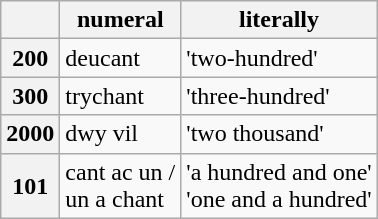<table class="wikitable">
<tr>
<th></th>
<th>numeral</th>
<th>literally</th>
</tr>
<tr>
<th>200</th>
<td>deucant</td>
<td>'two-hundred'</td>
</tr>
<tr>
<th>300</th>
<td>trychant</td>
<td>'three-hundred'</td>
</tr>
<tr>
<th>2000</th>
<td>dwy vil</td>
<td>'two thousand'</td>
</tr>
<tr>
<th>101</th>
<td>cant ac un /<br>un a chant</td>
<td>'a hundred and one'<br>'one and a hundred'</td>
</tr>
</table>
